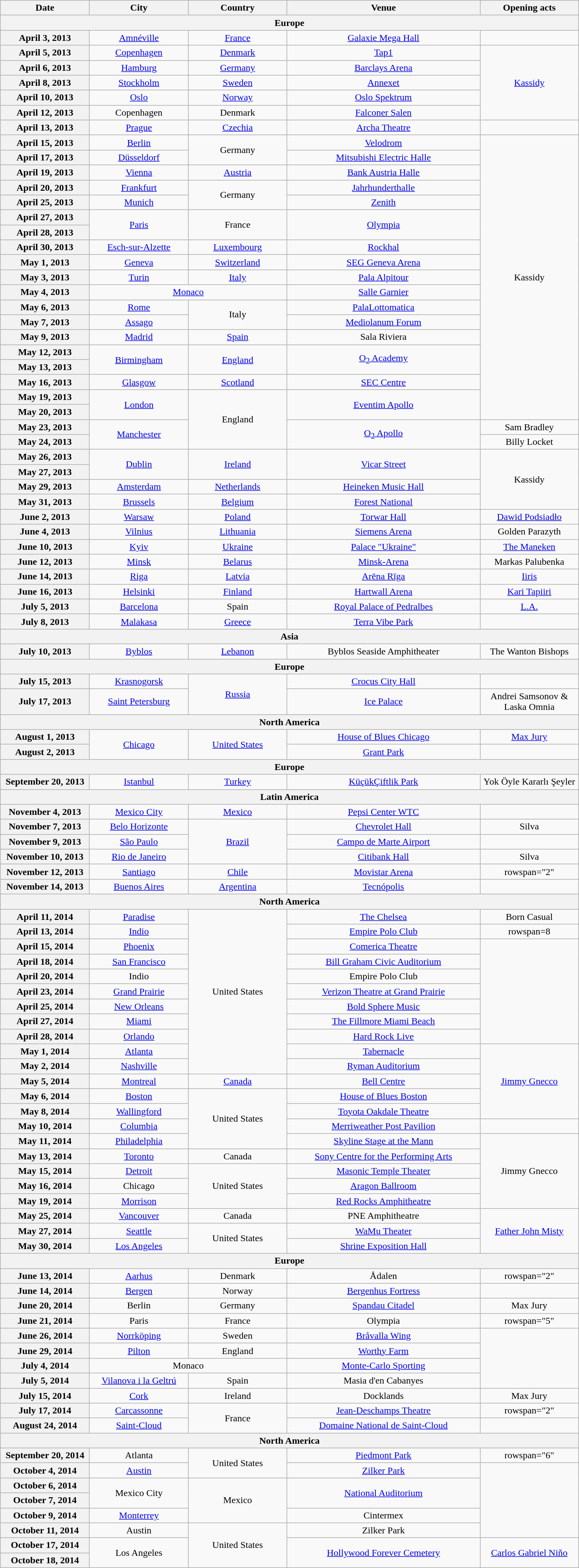<table class="wikitable plainrowheaders" style="text-align:center;">
<tr>
<th scope="col" style="width:9em;">Date</th>
<th scope="col" style="width:10em;">City</th>
<th scope="col" style="width:10em;">Country</th>
<th scope="col" style="width:20em;">Venue</th>
<th scope="col" style="width:10em;">Opening acts</th>
</tr>
<tr>
<th colspan="5"><strong>Europe</strong></th>
</tr>
<tr>
<th scope="row" style="text-align:center;">April 3, 2013</th>
<td><a href='#'>Amnéville</a></td>
<td><a href='#'>France</a></td>
<td><a href='#'>Galaxie Mega Hall</a></td>
<td></td>
</tr>
<tr>
<th scope="row" style="text-align:center;">April 5, 2013</th>
<td><a href='#'>Copenhagen</a></td>
<td><a href='#'>Denmark</a></td>
<td><a href='#'>Tap1</a></td>
<td rowspan=5><a href='#'>Kassidy</a></td>
</tr>
<tr>
<th scope="row" style="text-align:center;">April 6, 2013</th>
<td><a href='#'>Hamburg</a></td>
<td><a href='#'>Germany</a></td>
<td><a href='#'>Barclays Arena</a></td>
</tr>
<tr>
<th scope="row" style="text-align:center;">April 8, 2013</th>
<td><a href='#'>Stockholm</a></td>
<td><a href='#'>Sweden</a></td>
<td><a href='#'>Annexet</a></td>
</tr>
<tr>
<th scope="row" style="text-align:center;">April 10, 2013</th>
<td><a href='#'>Oslo</a></td>
<td><a href='#'>Norway</a></td>
<td><a href='#'>Oslo Spektrum</a></td>
</tr>
<tr>
<th scope="row" style="text-align:center;">April 12, 2013</th>
<td>Copenhagen</td>
<td>Denmark</td>
<td><a href='#'>Falconer Salen</a></td>
</tr>
<tr>
<th scope="row" style="text-align:center;">April 13, 2013</th>
<td><a href='#'>Prague</a></td>
<td><a href='#'>Czechia</a></td>
<td><a href='#'>Archa Theatre</a></td>
<td></td>
</tr>
<tr>
<th scope="row" style="text-align:center;">April 15, 2013</th>
<td><a href='#'>Berlin</a></td>
<td rowspan=2>Germany</td>
<td><a href='#'>Velodrom</a></td>
<td rowspan=19>Kassidy</td>
</tr>
<tr>
<th scope="row" style="text-align:center;">April 17, 2013</th>
<td><a href='#'>Düsseldorf</a></td>
<td><a href='#'>Mitsubishi Electric Halle</a></td>
</tr>
<tr>
<th scope="row" style="text-align:center;">April 19, 2013</th>
<td><a href='#'>Vienna</a></td>
<td><a href='#'>Austria</a></td>
<td><a href='#'>Bank Austria Halle</a></td>
</tr>
<tr>
<th scope="row" style="text-align:center;">April 20, 2013</th>
<td><a href='#'>Frankfurt</a></td>
<td rowspan=2>Germany</td>
<td><a href='#'>Jahrhunderthalle</a></td>
</tr>
<tr>
<th scope="row" style="text-align:center;">April 25, 2013</th>
<td><a href='#'>Munich</a></td>
<td><a href='#'>Zenith</a></td>
</tr>
<tr>
<th scope="row" style="text-align:center;">April 27, 2013</th>
<td rowspan=2><a href='#'>Paris</a></td>
<td rowspan=2>France</td>
<td rowspan=2><a href='#'>Olympia</a></td>
</tr>
<tr>
<th scope="row" style="text-align:center;">April 28, 2013</th>
</tr>
<tr>
<th scope="row" style="text-align:center;">April 30, 2013</th>
<td><a href='#'>Esch-sur-Alzette</a></td>
<td><a href='#'>Luxembourg</a></td>
<td><a href='#'>Rockhal</a></td>
</tr>
<tr>
<th scope="row" style="text-align:center;">May 1, 2013</th>
<td><a href='#'>Geneva</a></td>
<td><a href='#'>Switzerland</a></td>
<td><a href='#'>SEG Geneva Arena</a></td>
</tr>
<tr>
<th scope="row" style="text-align:center;">May 3, 2013</th>
<td><a href='#'>Turin</a></td>
<td><a href='#'>Italy</a></td>
<td><a href='#'>Pala Alpitour</a></td>
</tr>
<tr>
<th scope="row" style="text-align:center;">May 4, 2013</th>
<td colspan="2"><a href='#'>Monaco</a></td>
<td><a href='#'>Salle Garnier</a></td>
</tr>
<tr>
<th scope="row" style="text-align:center;">May 6, 2013</th>
<td><a href='#'>Rome</a></td>
<td rowspan=2>Italy</td>
<td><a href='#'>PalaLottomatica</a></td>
</tr>
<tr>
<th scope="row" style="text-align:center;">May 7, 2013</th>
<td><a href='#'>Assago</a></td>
<td><a href='#'>Mediolanum Forum</a></td>
</tr>
<tr>
<th scope="row" style="text-align:center;">May 9, 2013</th>
<td><a href='#'>Madrid</a></td>
<td><a href='#'>Spain</a></td>
<td>Sala Riviera</td>
</tr>
<tr>
<th scope="row" style="text-align:center;">May 12, 2013</th>
<td rowspan=2><a href='#'>Birmingham</a></td>
<td rowspan=2><a href='#'>England</a></td>
<td rowspan=2><a href='#'>O<sub>2</sub> Academy</a></td>
</tr>
<tr>
<th scope="row" style="text-align:center;">May 13, 2013</th>
</tr>
<tr>
<th scope="row" style="text-align:center;">May 16, 2013</th>
<td><a href='#'>Glasgow</a></td>
<td><a href='#'>Scotland</a></td>
<td><a href='#'>SEC Centre</a></td>
</tr>
<tr>
<th scope="row" style="text-align:center;">May 19, 2013</th>
<td rowspan=2><a href='#'>London</a></td>
<td rowspan=4>England</td>
<td rowspan=2><a href='#'>Eventim Apollo</a></td>
</tr>
<tr>
<th scope="row" style="text-align:center;">May 20, 2013</th>
</tr>
<tr>
<th scope="row" style="text-align:center;">May 23, 2013</th>
<td rowspan=2><a href='#'>Manchester</a></td>
<td rowspan=2><a href='#'>O<sub>2</sub> Apollo</a></td>
<td>Sam Bradley</td>
</tr>
<tr>
<th scope="row" style="text-align:center;">May 24, 2013</th>
<td>Billy Locket</td>
</tr>
<tr>
<th scope="row" style="text-align:center;">May 26, 2013</th>
<td rowspan=2><a href='#'>Dublin</a></td>
<td rowspan=2><a href='#'>Ireland</a></td>
<td rowspan=2><a href='#'>Vicar Street</a></td>
<td rowspan=4>Kassidy</td>
</tr>
<tr>
<th scope="row" style="text-align:center;">May 27, 2013</th>
</tr>
<tr>
<th scope="row" style="text-align:center;">May 29, 2013</th>
<td><a href='#'>Amsterdam</a></td>
<td><a href='#'>Netherlands</a></td>
<td><a href='#'>Heineken Music Hall</a></td>
</tr>
<tr>
<th scope="row" style="text-align:center;">May 31, 2013</th>
<td><a href='#'>Brussels</a></td>
<td><a href='#'>Belgium</a></td>
<td><a href='#'>Forest National</a></td>
</tr>
<tr>
<th scope="row" style="text-align:center;">June 2, 2013</th>
<td><a href='#'>Warsaw</a></td>
<td><a href='#'>Poland</a></td>
<td><a href='#'>Torwar Hall</a></td>
<td><a href='#'>Dawid Podsiadło</a></td>
</tr>
<tr>
<th scope="row" style="text-align:center;">June 4, 2013</th>
<td><a href='#'>Vilnius</a></td>
<td><a href='#'>Lithuania</a></td>
<td><a href='#'>Siemens Arena</a></td>
<td>Golden Parazyth</td>
</tr>
<tr>
<th scope="row" style="text-align:center;">June 10, 2013</th>
<td><a href='#'>Kyiv</a></td>
<td><a href='#'>Ukraine</a></td>
<td><a href='#'>Palace "Ukraine"</a></td>
<td><a href='#'>The Maneken</a></td>
</tr>
<tr>
<th scope="row" style="text-align:center;">June 12, 2013</th>
<td><a href='#'>Minsk</a></td>
<td><a href='#'>Belarus</a></td>
<td><a href='#'>Minsk-Arena</a></td>
<td>Markas Palubenka</td>
</tr>
<tr>
<th scope="row" style="text-align:center;">June 14, 2013</th>
<td><a href='#'>Riga</a></td>
<td><a href='#'>Latvia</a></td>
<td><a href='#'>Arēna Rīga</a></td>
<td><a href='#'>Iiris</a></td>
</tr>
<tr>
<th scope="row" style="text-align:center;">June 16, 2013</th>
<td><a href='#'>Helsinki</a></td>
<td><a href='#'>Finland</a></td>
<td><a href='#'>Hartwall Arena</a></td>
<td><a href='#'>Kari Tapiiri</a></td>
</tr>
<tr>
<th scope="row" style="text-align:center;">July 5, 2013</th>
<td><a href='#'>Barcelona</a></td>
<td>Spain</td>
<td><a href='#'>Royal Palace of Pedralbes</a></td>
<td><a href='#'>L.A.</a></td>
</tr>
<tr>
<th scope="row" style="text-align:center;">July 8, 2013</th>
<td><a href='#'>Malakasa</a></td>
<td><a href='#'>Greece</a></td>
<td><a href='#'>Terra Vibe Park</a></td>
<td></td>
</tr>
<tr>
<th colspan="5"><strong>Asia</strong></th>
</tr>
<tr>
<th scope="row" style="text-align:center;">July 10, 2013</th>
<td><a href='#'>Byblos</a></td>
<td><a href='#'>Lebanon</a></td>
<td>Byblos Seaside Amphitheater</td>
<td>The Wanton Bishops</td>
</tr>
<tr>
<th colspan="5"><strong>Europe</strong></th>
</tr>
<tr>
<th scope="row" style="text-align:center;">July 15, 2013</th>
<td><a href='#'>Krasnogorsk</a></td>
<td rowspan = 2><a href='#'>Russia</a></td>
<td><a href='#'>Crocus City Hall</a></td>
<td></td>
</tr>
<tr>
<th scope="row" style="text-align:center;">July 17, 2013</th>
<td><a href='#'>Saint Petersburg</a></td>
<td><a href='#'>Ice Palace</a></td>
<td>Andrei Samsonov & Laska Omnia</td>
</tr>
<tr>
<th colspan="5"><strong>North America</strong></th>
</tr>
<tr>
<th scope="row" style="text-align:center;">August 1, 2013</th>
<td rowspan=2><a href='#'>Chicago</a></td>
<td rowspan=2><a href='#'>United States</a></td>
<td><a href='#'>House of Blues Chicago</a></td>
<td><a href='#'>Max Jury</a></td>
</tr>
<tr>
<th scope="row" style="text-align:center;">August 2, 2013</th>
<td><a href='#'>Grant Park</a></td>
<td></td>
</tr>
<tr>
<th colspan="5"><strong>Europe</strong></th>
</tr>
<tr>
<th scope="row" style="text-align:center;">September 20, 2013</th>
<td><a href='#'>Istanbul</a></td>
<td><a href='#'>Turkey</a></td>
<td><a href='#'>KüçükÇiftlik Park</a></td>
<td>Yok Öyle Kararlı Şeyler</td>
</tr>
<tr>
<th colspan="5"><strong>Latin America</strong></th>
</tr>
<tr>
<th scope="row" style="text-align:center;">November 4, 2013</th>
<td><a href='#'>Mexico City</a></td>
<td><a href='#'>Mexico</a></td>
<td><a href='#'>Pepsi Center WTC</a></td>
<td></td>
</tr>
<tr>
<th scope="row" style="text-align:center;">November 7, 2013</th>
<td><a href='#'>Belo Horizonte</a></td>
<td rowspan=3><a href='#'>Brazil</a></td>
<td><a href='#'>Chevrolet Hall</a></td>
<td>Silva</td>
</tr>
<tr>
<th scope="row" style="text-align:center;">November 9, 2013</th>
<td><a href='#'>São Paulo</a></td>
<td><a href='#'>Campo de Marte Airport</a></td>
<td></td>
</tr>
<tr>
<th scope="row" style="text-align:center;">November 10, 2013</th>
<td><a href='#'>Rio de Janeiro</a></td>
<td><a href='#'>Citibank Hall</a></td>
<td>Silva</td>
</tr>
<tr>
<th scope="row" style="text-align:center;">November 12, 2013</th>
<td><a href='#'>Santiago</a></td>
<td><a href='#'>Chile</a></td>
<td><a href='#'>Movistar Arena</a></td>
<td>rowspan="2" </td>
</tr>
<tr>
<th scope="row" style="text-align:center;">November 14, 2013</th>
<td><a href='#'>Buenos Aires</a></td>
<td><a href='#'>Argentina</a></td>
<td><a href='#'>Tecnópolis</a></td>
</tr>
<tr>
<th colspan="5"><strong>North America</strong></th>
</tr>
<tr>
<th scope="row" style="text-align:center;">April 11, 2014</th>
<td><a href='#'>Paradise</a></td>
<td rowspan=11>United States</td>
<td><a href='#'>The Chelsea</a></td>
<td>Born Casual</td>
</tr>
<tr>
<th scope="row" style="text-align:center;">April 13, 2014</th>
<td><a href='#'>Indio</a></td>
<td><a href='#'>Empire Polo Club</a></td>
<td>rowspan=8 </td>
</tr>
<tr>
<th scope="row" style="text-align:center;">April 15, 2014</th>
<td><a href='#'>Phoenix</a></td>
<td><a href='#'>Comerica Theatre</a></td>
</tr>
<tr>
<th scope="row" style="text-align:center;">April 18, 2014</th>
<td><a href='#'>San Francisco</a></td>
<td><a href='#'>Bill Graham Civic Auditorium</a></td>
</tr>
<tr>
<th scope="row" style="text-align:center;">April 20, 2014</th>
<td>Indio</td>
<td>Empire Polo Club</td>
</tr>
<tr>
<th scope="row" style="text-align:center;">April 23, 2014</th>
<td><a href='#'>Grand Prairie</a></td>
<td><a href='#'>Verizon Theatre at Grand Prairie</a></td>
</tr>
<tr>
<th scope="row" style="text-align:center;">April 25, 2014</th>
<td><a href='#'>New Orleans</a></td>
<td><a href='#'>Bold Sphere Music</a></td>
</tr>
<tr>
<th scope="row" style="text-align:center;">April 27, 2014</th>
<td><a href='#'>Miami</a></td>
<td><a href='#'>The Fillmore Miami Beach</a></td>
</tr>
<tr>
<th scope="row" style="text-align:center;">April 28, 2014</th>
<td><a href='#'>Orlando</a></td>
<td><a href='#'>Hard Rock Live</a></td>
</tr>
<tr>
<th scope="row" style="text-align:center;">May 1, 2014</th>
<td><a href='#'>Atlanta</a></td>
<td><a href='#'>Tabernacle</a></td>
<td rowspan=5><a href='#'>Jimmy Gnecco</a></td>
</tr>
<tr>
<th scope="row" style="text-align:center;">May 2, 2014</th>
<td><a href='#'>Nashville</a></td>
<td><a href='#'>Ryman Auditorium</a></td>
</tr>
<tr>
<th scope="row" style="text-align:center;">May 5, 2014</th>
<td><a href='#'>Montreal</a></td>
<td><a href='#'>Canada</a></td>
<td><a href='#'>Bell Centre</a></td>
</tr>
<tr>
<th scope="row" style="text-align:center;">May 6, 2014</th>
<td><a href='#'>Boston</a></td>
<td rowspan=4>United States</td>
<td><a href='#'>House of Blues Boston</a></td>
</tr>
<tr>
<th scope="row" style="text-align:center;">May 8, 2014</th>
<td><a href='#'>Wallingford</a></td>
<td><a href='#'>Toyota Oakdale Theatre</a></td>
</tr>
<tr>
<th scope="row" style="text-align:center;">May 10, 2014</th>
<td><a href='#'>Columbia</a></td>
<td><a href='#'>Merriweather Post Pavilion</a></td>
<td></td>
</tr>
<tr>
<th scope="row" style="text-align:center;">May 11, 2014</th>
<td><a href='#'>Philadelphia</a></td>
<td><a href='#'>Skyline Stage at the Mann</a></td>
<td rowspan=5>Jimmy Gnecco</td>
</tr>
<tr>
<th scope="row" style="text-align:center;">May 13, 2014</th>
<td><a href='#'>Toronto</a></td>
<td>Canada</td>
<td><a href='#'>Sony Centre for the Performing Arts</a></td>
</tr>
<tr>
<th scope="row" style="text-align:center;">May 15, 2014</th>
<td><a href='#'>Detroit</a></td>
<td rowspan=3>United States</td>
<td><a href='#'>Masonic Temple Theater</a></td>
</tr>
<tr>
<th scope="row" style="text-align:center;">May 16, 2014</th>
<td>Chicago</td>
<td><a href='#'>Aragon Ballroom</a></td>
</tr>
<tr>
<th scope="row" style="text-align:center;">May 19, 2014</th>
<td><a href='#'>Morrison</a></td>
<td><a href='#'>Red Rocks Amphitheatre</a></td>
</tr>
<tr>
<th scope="row" style="text-align:center;">May 25, 2014</th>
<td><a href='#'>Vancouver</a></td>
<td>Canada</td>
<td>PNE Amphitheatre</td>
<td rowspan=3><a href='#'>Father John Misty</a></td>
</tr>
<tr>
<th scope="row" style="text-align:center;">May 27, 2014</th>
<td><a href='#'>Seattle</a></td>
<td rowspan=2>United States</td>
<td><a href='#'>WaMu Theater</a></td>
</tr>
<tr>
<th scope="row" style="text-align:center;">May 30, 2014</th>
<td><a href='#'>Los Angeles</a></td>
<td><a href='#'>Shrine Exposition Hall</a></td>
</tr>
<tr>
<th colspan="5">Europe</th>
</tr>
<tr>
<th scope="row" style="text-align:center;">June 13, 2014</th>
<td><a href='#'>Aarhus</a></td>
<td>Denmark</td>
<td>Ådalen</td>
<td>rowspan="2" </td>
</tr>
<tr>
<th scope="row" style="text-align:center;">June 14, 2014</th>
<td><a href='#'>Bergen</a></td>
<td>Norway</td>
<td><a href='#'>Bergenhus Fortress</a></td>
</tr>
<tr>
<th scope="row" style="text-align:center;">June 20, 2014</th>
<td>Berlin</td>
<td>Germany</td>
<td><a href='#'>Spandau Citadel</a></td>
<td>Max Jury</td>
</tr>
<tr>
<th scope="row" style="text-align:center;">June 21, 2014</th>
<td>Paris</td>
<td>France</td>
<td>Olympia</td>
<td>rowspan="5" </td>
</tr>
<tr>
<th scope="row" style="text-align:center;">June 26, 2014</th>
<td><a href='#'>Norrköping</a></td>
<td>Sweden</td>
<td><a href='#'>Bråvalla Wing</a></td>
</tr>
<tr>
<th scope="row" style="text-align:center;">June 29, 2014</th>
<td><a href='#'>Pilton</a></td>
<td>England</td>
<td><a href='#'>Worthy Farm</a></td>
</tr>
<tr>
<th scope="row" style="text-align:center;">July 4, 2014</th>
<td colspan="2">Monaco</td>
<td><a href='#'>Monte-Carlo Sporting</a></td>
</tr>
<tr>
<th scope="row" style="text-align:center;">July 5, 2014</th>
<td><a href='#'>Vilanova i la Geltrú</a></td>
<td>Spain</td>
<td>Masia d'en Cabanyes</td>
</tr>
<tr>
<th scope="row" style="text-align:center;">July 15, 2014</th>
<td><a href='#'>Cork</a></td>
<td>Ireland</td>
<td>Docklands</td>
<td>Max Jury</td>
</tr>
<tr>
<th scope="row" style="text-align:center;">July 17, 2014</th>
<td><a href='#'>Carcassonne</a></td>
<td rowspan="2">France</td>
<td><a href='#'>Jean-Deschamps Theatre</a></td>
<td>rowspan="2" </td>
</tr>
<tr>
<th scope="row" style="text-align:center;">August 24, 2014</th>
<td><a href='#'>Saint-Cloud</a></td>
<td><a href='#'>Domaine National de Saint-Cloud</a></td>
</tr>
<tr>
<th colspan="5">North America</th>
</tr>
<tr>
<th scope="row" style="text-align:center;">September 20, 2014</th>
<td>Atlanta</td>
<td rowspan="2">United States</td>
<td><a href='#'>Piedmont Park</a></td>
<td>rowspan="6" </td>
</tr>
<tr>
<th scope="row" style="text-align:center;">October 4, 2014</th>
<td><a href='#'>Austin</a></td>
<td><a href='#'>Zilker Park</a></td>
</tr>
<tr>
<th scope="row" style="text-align:center;">October 6, 2014</th>
<td rowspan="2">Mexico City</td>
<td rowspan="3">Mexico</td>
<td rowspan="2"><a href='#'>National Auditorium</a></td>
</tr>
<tr>
<th scope="row" style="text-align:center;">October 7, 2014</th>
</tr>
<tr>
<th scope="row" style="text-align:center;">October 9, 2014</th>
<td><a href='#'>Monterrey</a></td>
<td>Cintermex</td>
</tr>
<tr>
<th scope="row" style="text-align:center;">October 11, 2014</th>
<td>Austin</td>
<td rowspan="3">United States</td>
<td>Zilker Park</td>
</tr>
<tr>
<th scope="row" style="text-align:center;">October 17, 2014</th>
<td rowspan="2">Los Angeles</td>
<td rowspan="2"><a href='#'>Hollywood Forever Cemetery</a></td>
<td rowspan="2"><a href='#'>Carlos Gabriel Niño</a></td>
</tr>
<tr>
<th scope="row" style="text-align:center;">October 18, 2014</th>
</tr>
</table>
